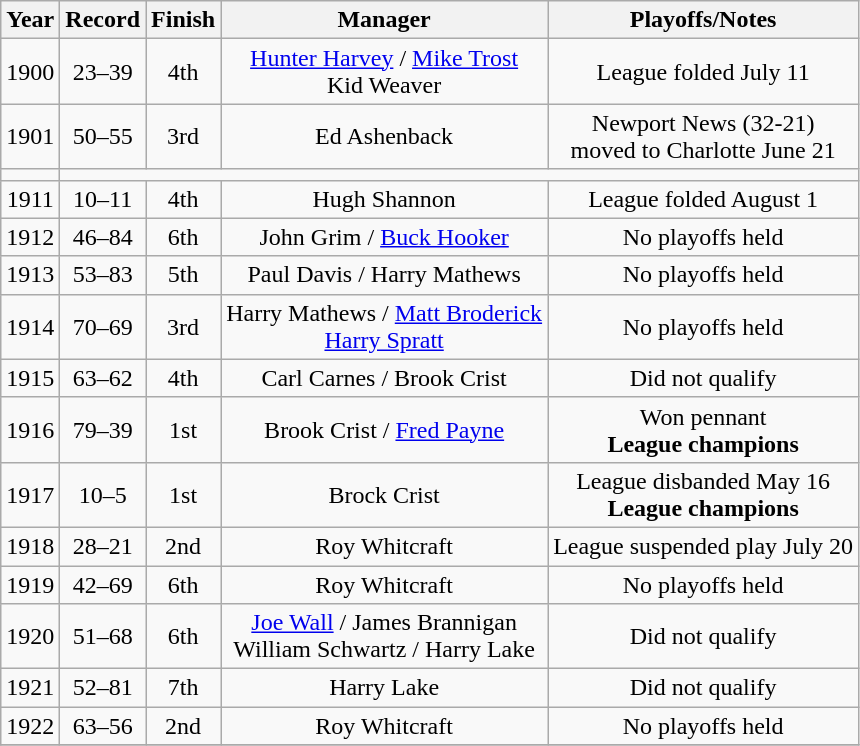<table class="wikitable" style="text-align:center">
<tr>
<th>Year</th>
<th>Record</th>
<th>Finish</th>
<th>Manager</th>
<th>Playoffs/Notes</th>
</tr>
<tr align=center>
<td>1900</td>
<td>23–39</td>
<td>4th</td>
<td><a href='#'>Hunter Harvey</a> / <a href='#'>Mike Trost</a> <br> Kid Weaver</td>
<td>League folded July 11</td>
</tr>
<tr align=center>
<td>1901</td>
<td>50–55</td>
<td>3rd</td>
<td>Ed Ashenback</td>
<td>Newport News (32-21)<br> moved to Charlotte June 21</td>
</tr>
<tr align=center>
<td></td>
</tr>
<tr align=center>
<td>1911</td>
<td>10–11</td>
<td>4th</td>
<td>Hugh Shannon</td>
<td>League folded August 1</td>
</tr>
<tr align=center>
<td>1912</td>
<td>46–84</td>
<td>6th</td>
<td>John Grim / <a href='#'>Buck Hooker</a></td>
<td>No playoffs held</td>
</tr>
<tr align=center>
<td>1913</td>
<td>53–83</td>
<td>5th</td>
<td>Paul Davis / Harry Mathews</td>
<td>No playoffs held</td>
</tr>
<tr align=center>
<td>1914</td>
<td>70–69</td>
<td>3rd</td>
<td>Harry Mathews / <a href='#'>Matt Broderick</a> <br> <a href='#'>Harry Spratt</a></td>
<td>No playoffs held</td>
</tr>
<tr align=center>
<td>1915</td>
<td>63–62</td>
<td>4th</td>
<td>Carl Carnes / Brook Crist</td>
<td>Did not qualify</td>
</tr>
<tr align=center>
<td>1916</td>
<td>79–39</td>
<td>1st</td>
<td>Brook Crist / <a href='#'>Fred Payne</a></td>
<td>Won pennant<br><strong>League champions</strong></td>
</tr>
<tr align=center>
<td>1917</td>
<td>10–5</td>
<td>1st</td>
<td>Brock Crist</td>
<td>League disbanded May 16<br><strong>League champions</strong></td>
</tr>
<tr align=center>
<td>1918</td>
<td>28–21</td>
<td>2nd</td>
<td>Roy Whitcraft</td>
<td>League suspended play July 20</td>
</tr>
<tr align=center>
<td>1919</td>
<td>42–69</td>
<td>6th</td>
<td>Roy Whitcraft</td>
<td>No playoffs held</td>
</tr>
<tr align=center>
<td>1920</td>
<td>51–68</td>
<td>6th</td>
<td><a href='#'>Joe Wall</a> / James Brannigan <br> William Schwartz / Harry Lake</td>
<td>Did not qualify</td>
</tr>
<tr align=center>
<td>1921</td>
<td>52–81</td>
<td>7th</td>
<td>Harry Lake</td>
<td>Did not qualify</td>
</tr>
<tr align=center>
<td>1922</td>
<td>63–56</td>
<td>2nd</td>
<td>Roy Whitcraft</td>
<td>No playoffs held</td>
</tr>
<tr align=center>
</tr>
</table>
